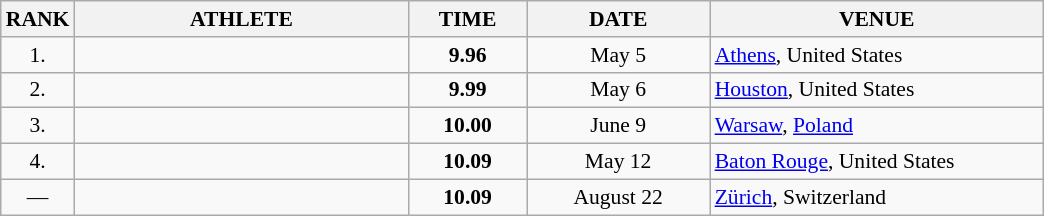<table class="wikitable" style="border-collapse: collapse; font-size: 90%;">
<tr>
<th>RANK</th>
<th align="center" style="width: 15em">ATHLETE</th>
<th align="center" style="width: 5em">TIME</th>
<th align="center" style="width: 8em">DATE</th>
<th align="center" style="width: 15em">VENUE</th>
</tr>
<tr>
<td align="center">1.</td>
<td></td>
<td align="center"><strong>9.96</strong></td>
<td align="center">May 5</td>
<td><a href='#'>Athens</a>, United States</td>
</tr>
<tr>
<td align="center">2.</td>
<td></td>
<td align="center"><strong>9.99</strong></td>
<td align="center">May 6</td>
<td><a href='#'>Houston</a>, United States</td>
</tr>
<tr>
<td align="center">3.</td>
<td></td>
<td align="center"><strong>10.00</strong></td>
<td align="center">June 9</td>
<td><a href='#'>Warsaw</a>, <a href='#'>Poland</a></td>
</tr>
<tr>
<td align="center">4.</td>
<td></td>
<td align="center"><strong>10.09</strong></td>
<td align="center">May 12</td>
<td><a href='#'>Baton Rouge</a>, United States</td>
</tr>
<tr>
<td align="center">—</td>
<td></td>
<td align="center"><strong>10.09</strong></td>
<td align="center">August 22</td>
<td><a href='#'>Zürich</a>, Switzerland</td>
</tr>
</table>
